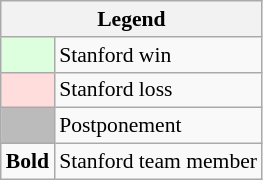<table class="wikitable" style="font-size:90%">
<tr>
<th colspan="2">Legend</th>
</tr>
<tr>
<td bgcolor="#ddffdd"> </td>
<td>Stanford win</td>
</tr>
<tr>
<td bgcolor="#ffdddd"> </td>
<td>Stanford loss</td>
</tr>
<tr>
<td bgcolor="#bbbbbb"> </td>
<td>Postponement</td>
</tr>
<tr>
<td><strong>Bold</strong></td>
<td>Stanford team member</td>
</tr>
</table>
